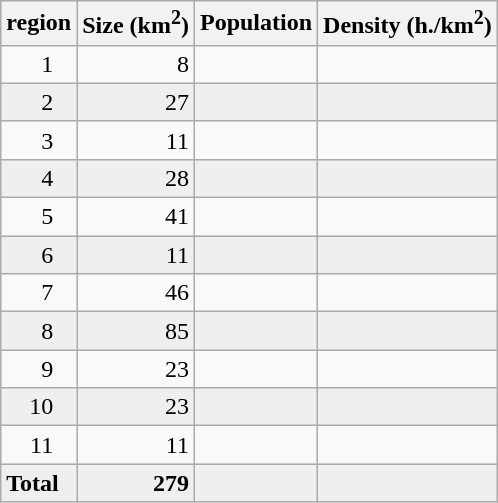<table class="wikitable">
<tr>
<th>region</th>
<th>Size (km<sup>2</sup>)</th>
<th>Population</th>
<th>Density (h./km<sup>2</sup>)</th>
</tr>
<tr ---->
<td align="right">1 <span>  </span></td>
<td align="right">8</td>
<td align="right"></td>
<td align="right"></td>
</tr>
<tr style="background: #EFEFEF">
<td align="right">2 <span>  </span></td>
<td align="right">27</td>
<td align="right"></td>
<td align="right"></td>
</tr>
<tr ---->
<td align="right">3 <span>  </span></td>
<td align="right">11</td>
<td align="right"></td>
<td align="right"></td>
</tr>
<tr style="background: #EFEFEF">
<td align="right">4 <span>  </span></td>
<td align="right">28</td>
<td align="right"></td>
<td align="right"></td>
</tr>
<tr ---->
<td align="right">5 <span>  </span></td>
<td align="right">41</td>
<td align="right"></td>
<td align="right"></td>
</tr>
<tr style="background: #EFEFEF">
<td align="right">6 <span>  </span></td>
<td align="right">11</td>
<td align="right"></td>
<td align="right"></td>
</tr>
<tr ---->
<td align="right">7 <span>  </span></td>
<td align="right">46</td>
<td align="right"></td>
<td align="right"></td>
</tr>
<tr style="background: #EFEFEF">
<td align="right">8 <span>  </span></td>
<td align="right">85</td>
<td align="right"></td>
<td align="right"></td>
</tr>
<tr ---->
<td align="right">9 <span>  </span></td>
<td align="right">23</td>
<td align="right"></td>
<td align="right"></td>
</tr>
<tr style="background: #EFEFEF">
<td align="right">10 <span>  </span></td>
<td align="right">23</td>
<td align="right"></td>
<td align="right"></td>
</tr>
<tr ---->
<td align="right">11 <span>  </span></td>
<td align="right">11</td>
<td align="right"></td>
<td align="right"></td>
</tr>
<tr style="background: #EFEFEF">
<td><strong>Total</strong></td>
<td align="right"><strong>279</strong></td>
<td align="right"><strong></strong></td>
<td align="right"><strong></strong></td>
</tr>
</table>
